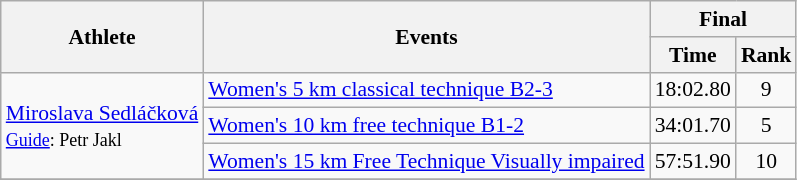<table class="wikitable" style="font-size:90%">
<tr>
<th rowspan="2">Athlete</th>
<th rowspan="2">Events</th>
<th colspan="2">Final</th>
</tr>
<tr>
<th>Time</th>
<th>Rank</th>
</tr>
<tr>
<td rowspan="3"><a href='#'>Miroslava Sedláčková</a><br><small><a href='#'>Guide</a>: Petr Jakl</small></td>
<td><a href='#'>Women's 5 km classical technique B2-3</a></td>
<td align="center">18:02.80</td>
<td align="center">9</td>
</tr>
<tr>
<td><a href='#'>Women's 10 km free technique B1-2</a></td>
<td align="center">34:01.70</td>
<td align="center">5</td>
</tr>
<tr>
<td><a href='#'>Women's 15 km Free Technique Visually impaired</a></td>
<td align="center">57:51.90</td>
<td align="center">10</td>
</tr>
<tr>
</tr>
</table>
